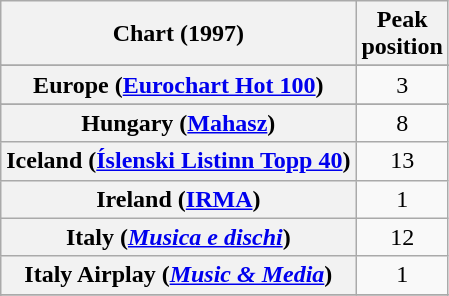<table class="wikitable sortable plainrowheaders" style="text-align:center">
<tr>
<th scope="col">Chart (1997)</th>
<th scope="col">Peak<br>position</th>
</tr>
<tr>
</tr>
<tr>
</tr>
<tr>
</tr>
<tr>
<th scope="row">Europe (<a href='#'>Eurochart Hot 100</a>)</th>
<td>3</td>
</tr>
<tr>
</tr>
<tr>
</tr>
<tr>
<th scope="row">Hungary (<a href='#'>Mahasz</a>)</th>
<td>8</td>
</tr>
<tr>
<th scope="row">Iceland (<a href='#'>Íslenski Listinn Topp 40</a>)<br></th>
<td>13</td>
</tr>
<tr>
<th scope="row">Ireland (<a href='#'>IRMA</a>)</th>
<td>1</td>
</tr>
<tr>
<th scope="row">Italy (<em><a href='#'>Musica e dischi</a></em>)</th>
<td>12</td>
</tr>
<tr>
<th scope="row">Italy Airplay (<em><a href='#'>Music & Media</a></em>)<br></th>
<td>1</td>
</tr>
<tr>
</tr>
<tr>
</tr>
<tr>
</tr>
<tr>
</tr>
<tr>
</tr>
<tr>
</tr>
<tr>
</tr>
<tr>
</tr>
</table>
